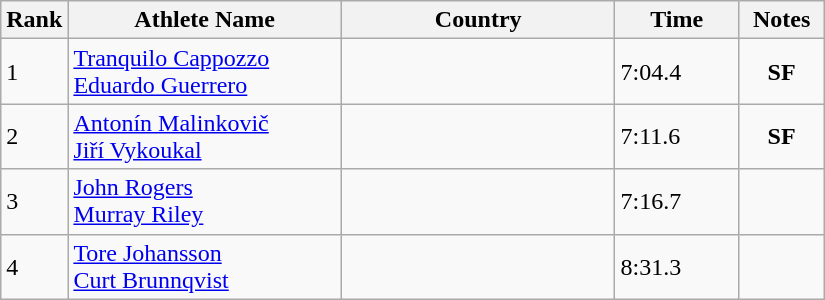<table class="wikitable">
<tr>
<th width=25>Rank</th>
<th width=175>Athlete Name</th>
<th width=175>Country</th>
<th width=75>Time</th>
<th width=50>Notes</th>
</tr>
<tr>
<td>1</td>
<td><a href='#'>Tranquilo Cappozzo</a><br><a href='#'>Eduardo Guerrero</a></td>
<td></td>
<td>7:04.4</td>
<td align=center><strong>SF</strong></td>
</tr>
<tr>
<td>2</td>
<td><a href='#'>Antonín Malinkovič</a><br><a href='#'>Jiří Vykoukal</a></td>
<td></td>
<td>7:11.6</td>
<td align=center><strong>SF</strong></td>
</tr>
<tr>
<td>3</td>
<td><a href='#'>John Rogers</a><br><a href='#'>Murray Riley</a></td>
<td></td>
<td>7:16.7</td>
<td></td>
</tr>
<tr>
<td>4</td>
<td><a href='#'>Tore Johansson</a><br><a href='#'>Curt Brunnqvist</a></td>
<td></td>
<td>8:31.3</td>
<td></td>
</tr>
</table>
